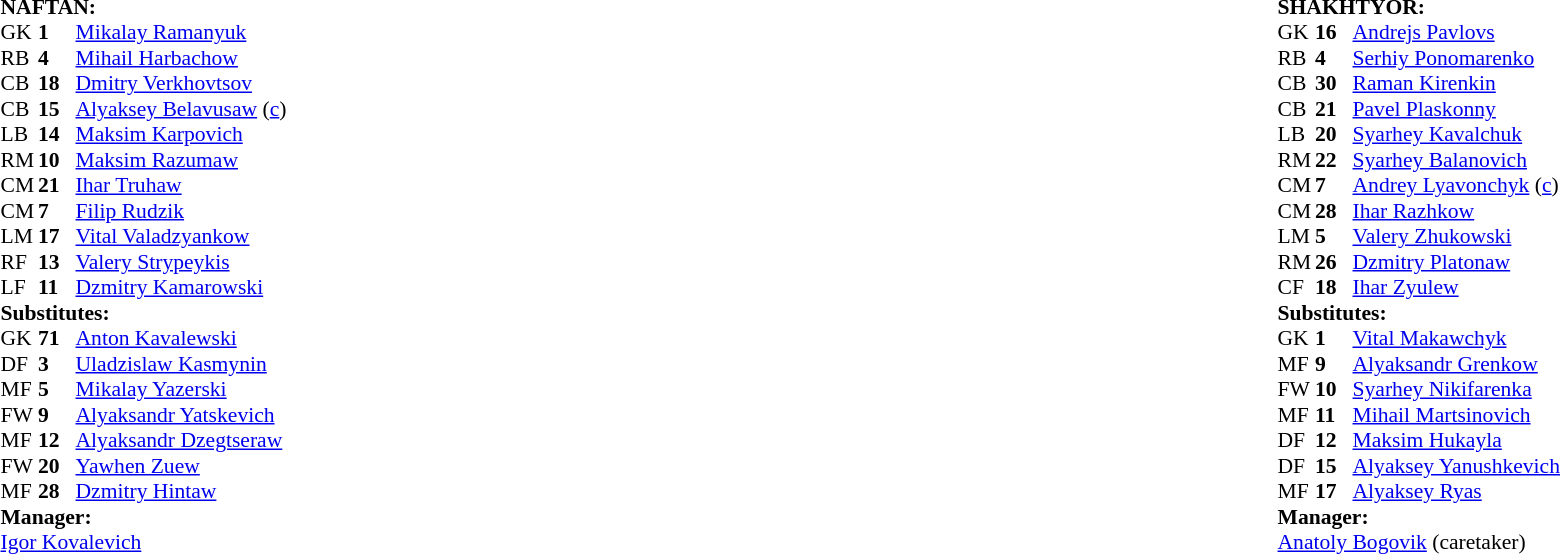<table width="100%">
<tr>
<td valign="top" width="50%"><br><table style="font-size: 90%" cellspacing="0" cellpadding="0">
<tr>
<td colspan="4"><br><strong>NAFTAN:</strong></td>
</tr>
<tr>
<th width=25></th>
<th width=25></th>
</tr>
<tr>
<td>GK</td>
<td><strong>1</strong></td>
<td> <a href='#'>Mikalay Ramanyuk</a></td>
</tr>
<tr>
<td>RB</td>
<td><strong>4</strong></td>
<td> <a href='#'>Mihail Harbachow</a></td>
</tr>
<tr>
<td>CB</td>
<td><strong>18</strong></td>
<td> <a href='#'>Dmitry Verkhovtsov</a></td>
</tr>
<tr>
<td>CB</td>
<td><strong>15</strong></td>
<td> <a href='#'>Alyaksey Belavusaw</a> (<a href='#'>c</a>)</td>
</tr>
<tr>
<td>LB</td>
<td><strong>14</strong></td>
<td> <a href='#'>Maksim Karpovich</a></td>
</tr>
<tr>
<td>RM</td>
<td><strong>10</strong></td>
<td> <a href='#'>Maksim Razumaw</a></td>
</tr>
<tr>
<td>CM</td>
<td><strong>21</strong></td>
<td> <a href='#'>Ihar Truhaw</a></td>
</tr>
<tr>
<td>CM</td>
<td><strong>7</strong></td>
<td> <a href='#'>Filip Rudzik</a></td>
<td></td>
</tr>
<tr>
<td>LM</td>
<td><strong>17</strong></td>
<td> <a href='#'>Vital Valadzyankow</a></td>
<td></td>
<td></td>
</tr>
<tr>
<td>RF</td>
<td><strong>13</strong></td>
<td> <a href='#'>Valery Strypeykis</a></td>
<td></td>
<td></td>
</tr>
<tr>
<td>LF</td>
<td><strong>11</strong></td>
<td> <a href='#'>Dzmitry Kamarowski</a></td>
<td></td>
<td></td>
</tr>
<tr>
<td colspan=3><strong>Substitutes:</strong></td>
</tr>
<tr>
<td>GK</td>
<td><strong>71</strong></td>
<td> <a href='#'>Anton Kavalewski</a></td>
</tr>
<tr>
<td>DF</td>
<td><strong>3</strong></td>
<td> <a href='#'>Uladzislaw Kasmynin</a></td>
</tr>
<tr>
<td>MF</td>
<td><strong>5</strong></td>
<td> <a href='#'>Mikalay Yazerski</a></td>
</tr>
<tr>
<td>FW</td>
<td><strong>9</strong></td>
<td> <a href='#'>Alyaksandr Yatskevich</a></td>
<td></td>
<td></td>
</tr>
<tr>
<td>MF</td>
<td><strong>12</strong></td>
<td> <a href='#'>Alyaksandr Dzegtseraw</a></td>
<td></td>
<td></td>
</tr>
<tr>
<td>FW</td>
<td><strong>20</strong></td>
<td>  <a href='#'>Yawhen Zuew</a></td>
<td></td>
<td></td>
</tr>
<tr>
<td>MF</td>
<td><strong>28</strong></td>
<td> <a href='#'>Dzmitry Hintaw</a></td>
</tr>
<tr>
<td colspan=3><strong>Manager:</strong></td>
</tr>
<tr>
<td colspan="4"> <a href='#'>Igor Kovalevich</a></td>
</tr>
</table>
</td>
<td valign="top"></td>
<td valign="top" width="50%"><br><table style="font-size: 90%" cellspacing="0" cellpadding="0" align=center>
<tr>
<td colspan="4"><br><strong>SHAKHTYOR:</strong></td>
</tr>
<tr>
<th width=25></th>
<th width=25></th>
</tr>
<tr>
<td>GK</td>
<td><strong>16</strong></td>
<td> <a href='#'>Andrejs Pavlovs</a></td>
</tr>
<tr>
<td>RB</td>
<td><strong>4</strong></td>
<td> <a href='#'>Serhiy Ponomarenko</a></td>
<td></td>
<td></td>
</tr>
<tr>
<td>CB</td>
<td><strong>30</strong></td>
<td> <a href='#'>Raman Kirenkin</a></td>
<td></td>
<td></td>
</tr>
<tr>
<td>CB</td>
<td><strong>21</strong></td>
<td> <a href='#'>Pavel Plaskonny</a></td>
</tr>
<tr>
<td>LB</td>
<td><strong>20</strong></td>
<td> <a href='#'>Syarhey Kavalchuk</a></td>
<td></td>
</tr>
<tr>
<td>RM</td>
<td><strong>22</strong></td>
<td> <a href='#'>Syarhey Balanovich</a></td>
</tr>
<tr>
<td>CM</td>
<td><strong>7</strong></td>
<td> <a href='#'>Andrey Lyavonchyk</a> (<a href='#'>c</a>)</td>
</tr>
<tr>
<td>CM</td>
<td><strong>28</strong></td>
<td> <a href='#'>Ihar Razhkow</a></td>
</tr>
<tr>
<td>LM</td>
<td><strong>5</strong></td>
<td> <a href='#'>Valery Zhukowski</a></td>
<td></td>
</tr>
<tr>
<td>RM</td>
<td><strong>26</strong></td>
<td> <a href='#'>Dzmitry Platonaw</a></td>
<td></td>
<td></td>
</tr>
<tr>
<td>CF</td>
<td><strong>18</strong></td>
<td> <a href='#'>Ihar Zyulew</a></td>
<td></td>
</tr>
<tr>
<td colspan=3><strong>Substitutes:</strong></td>
</tr>
<tr>
<td>GK</td>
<td><strong>1</strong></td>
<td> <a href='#'>Vital Makawchyk</a></td>
</tr>
<tr>
<td>MF</td>
<td><strong>9</strong></td>
<td> <a href='#'>Alyaksandr Grenkow</a></td>
<td></td>
<td></td>
</tr>
<tr>
<td>FW</td>
<td><strong>10</strong></td>
<td> <a href='#'>Syarhey Nikifarenka</a></td>
<td></td>
<td></td>
</tr>
<tr>
<td>MF</td>
<td><strong>11</strong></td>
<td> <a href='#'>Mihail Martsinovich</a></td>
<td></td>
<td></td>
</tr>
<tr>
<td>DF</td>
<td><strong>12</strong></td>
<td> <a href='#'>Maksim Hukayla</a></td>
</tr>
<tr>
<td>DF</td>
<td><strong>15</strong></td>
<td> <a href='#'>Alyaksey Yanushkevich</a></td>
</tr>
<tr>
<td>MF</td>
<td><strong>17</strong></td>
<td> <a href='#'>Alyaksey Ryas</a></td>
</tr>
<tr>
<td colspan=3><strong>Manager:</strong></td>
</tr>
<tr>
<td colspan="4"> <a href='#'>Anatoly Bogovik</a> (caretaker)</td>
</tr>
<tr>
</tr>
</table>
</td>
</tr>
</table>
